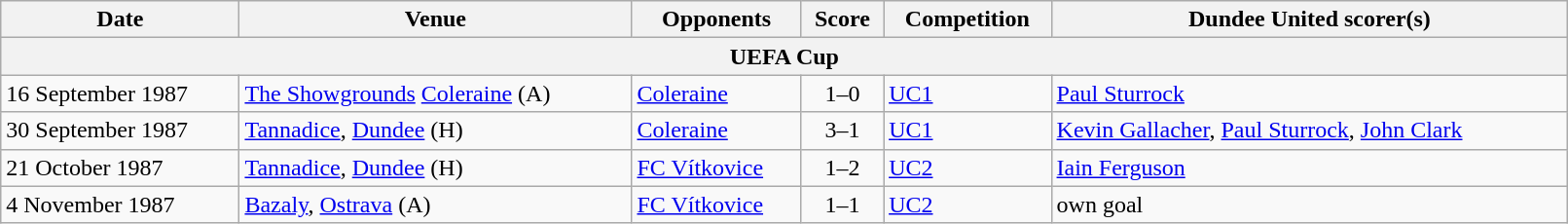<table class="wikitable" width=85%>
<tr>
<th>Date</th>
<th>Venue</th>
<th>Opponents</th>
<th>Score</th>
<th>Competition</th>
<th>Dundee United scorer(s)</th>
</tr>
<tr>
<th colspan=7>UEFA Cup</th>
</tr>
<tr>
<td>16 September 1987</td>
<td><a href='#'>The Showgrounds</a> <a href='#'>Coleraine</a> (A)</td>
<td><a href='#'>Coleraine</a></td>
<td align=center>1–0</td>
<td><a href='#'>UC1</a></td>
<td><a href='#'>Paul Sturrock</a></td>
</tr>
<tr>
<td>30 September 1987</td>
<td><a href='#'>Tannadice</a>, <a href='#'>Dundee</a> (H)</td>
<td><a href='#'>Coleraine</a></td>
<td align=center>3–1</td>
<td><a href='#'>UC1</a></td>
<td><a href='#'>Kevin Gallacher</a>, <a href='#'>Paul Sturrock</a>, <a href='#'>John Clark</a></td>
</tr>
<tr>
<td>21 October 1987</td>
<td><a href='#'>Tannadice</a>, <a href='#'>Dundee</a> (H)</td>
<td><a href='#'>FC Vítkovice</a></td>
<td align=center>1–2</td>
<td><a href='#'>UC2</a></td>
<td><a href='#'>Iain Ferguson</a></td>
</tr>
<tr>
<td>4 November 1987</td>
<td><a href='#'>Bazaly</a>, <a href='#'>Ostrava</a> (A)</td>
<td><a href='#'>FC Vítkovice</a></td>
<td align=center>1–1</td>
<td><a href='#'>UC2</a></td>
<td>own goal</td>
</tr>
</table>
